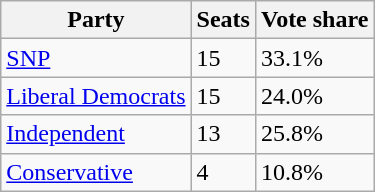<table class="wikitable">
<tr>
<th>Party</th>
<th>Seats</th>
<th>Vote share</th>
</tr>
<tr>
<td><a href='#'>SNP</a></td>
<td>15</td>
<td>33.1%</td>
</tr>
<tr>
<td><a href='#'>Liberal Democrats</a></td>
<td>15</td>
<td>24.0%</td>
</tr>
<tr>
<td><a href='#'>Independent</a></td>
<td>13</td>
<td>25.8%</td>
</tr>
<tr>
<td><a href='#'>Conservative</a></td>
<td>4</td>
<td>10.8%</td>
</tr>
</table>
